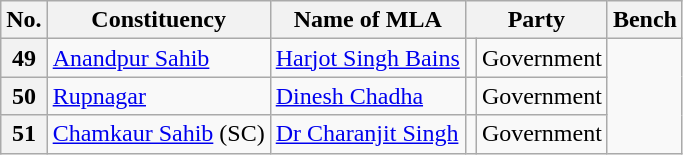<table class="wikitable sortable">
<tr>
<th>No.</th>
<th>Constituency</th>
<th>Name of MLA</th>
<th colspan="2">Party</th>
<th>Bench</th>
</tr>
<tr>
<th>49</th>
<td><a href='#'>Anandpur Sahib</a></td>
<td><a href='#'>Harjot Singh Bains</a></td>
<td></td>
<td>Government</td>
</tr>
<tr>
<th>50</th>
<td><a href='#'>Rupnagar</a></td>
<td><a href='#'>Dinesh Chadha</a></td>
<td></td>
<td>Government</td>
</tr>
<tr>
<th>51</th>
<td><a href='#'>Chamkaur Sahib</a> (SC)</td>
<td><a href='#'>Dr Charanjit Singh</a></td>
<td></td>
<td>Government</td>
</tr>
</table>
